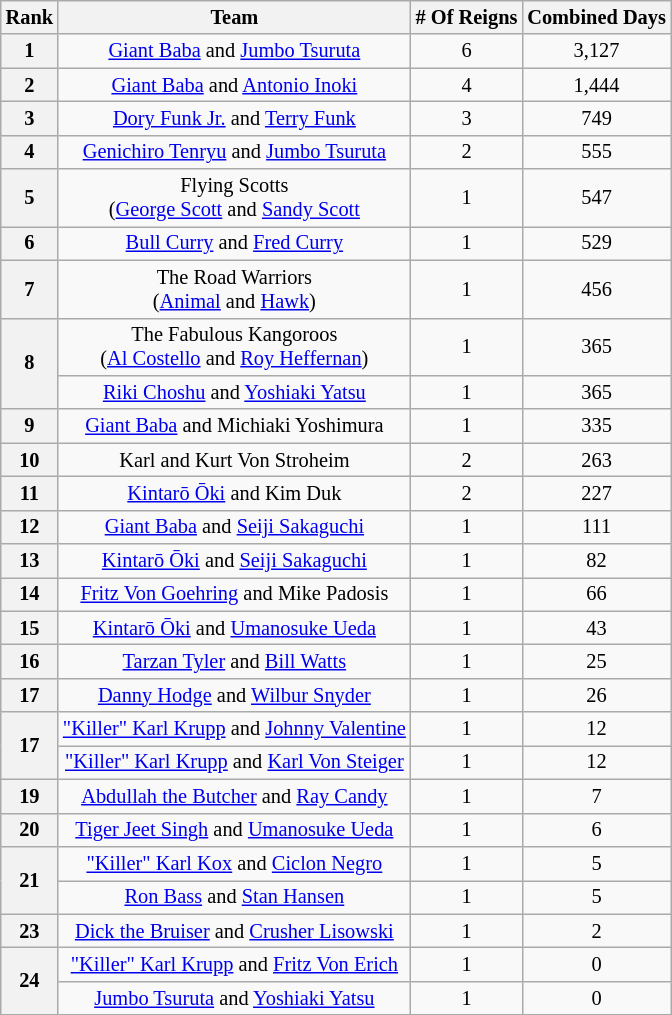<table style="font-size: 85%; text-align: center;" class="wikitable">
<tr>
<th>Rank</th>
<th>Team</th>
<th># Of Reigns</th>
<th>Combined Days</th>
</tr>
<tr>
<th>1</th>
<td><a href='#'>Giant Baba</a> and <a href='#'>Jumbo Tsuruta</a></td>
<td>6</td>
<td>3,127</td>
</tr>
<tr>
<th>2</th>
<td><a href='#'>Giant Baba</a> and <a href='#'>Antonio Inoki</a></td>
<td>4</td>
<td>1,444</td>
</tr>
<tr>
<th>3</th>
<td><a href='#'>Dory Funk Jr.</a> and <a href='#'>Terry Funk</a></td>
<td>3</td>
<td>749</td>
</tr>
<tr>
<th>4</th>
<td><a href='#'>Genichiro Tenryu</a> and <a href='#'>Jumbo Tsuruta</a></td>
<td>2</td>
<td>555</td>
</tr>
<tr>
<th>5</th>
<td>Flying Scotts<br> (<a href='#'>George Scott</a> and <a href='#'>Sandy Scott</a></td>
<td>1</td>
<td>547</td>
</tr>
<tr>
<th>6</th>
<td><a href='#'>Bull Curry</a> and <a href='#'>Fred Curry</a></td>
<td>1</td>
<td>529</td>
</tr>
<tr>
<th>7</th>
<td>The Road Warriors<br> (<a href='#'>Animal</a> and <a href='#'>Hawk</a>)</td>
<td>1</td>
<td>456</td>
</tr>
<tr>
<th rowspan=2>8</th>
<td>The Fabulous Kangoroos<br> (<a href='#'>Al Costello</a> and <a href='#'>Roy Heffernan</a>)</td>
<td>1</td>
<td>365</td>
</tr>
<tr>
<td><a href='#'>Riki Choshu</a> and <a href='#'>Yoshiaki Yatsu</a></td>
<td>1</td>
<td>365</td>
</tr>
<tr>
<th>9</th>
<td><a href='#'>Giant Baba</a> and Michiaki Yoshimura</td>
<td>1</td>
<td>335</td>
</tr>
<tr>
<th>10</th>
<td>Karl and Kurt Von Stroheim</td>
<td>2</td>
<td>263</td>
</tr>
<tr>
<th>11</th>
<td><a href='#'>Kintarō Ōki</a> and Kim Duk</td>
<td>2</td>
<td>227</td>
</tr>
<tr>
<th>12</th>
<td><a href='#'>Giant Baba</a> and <a href='#'>Seiji Sakaguchi</a></td>
<td>1</td>
<td>111</td>
</tr>
<tr>
<th>13</th>
<td><a href='#'>Kintarō Ōki</a> and <a href='#'>Seiji Sakaguchi</a></td>
<td>1</td>
<td>82</td>
</tr>
<tr>
<th>14</th>
<td><a href='#'>Fritz Von Goehring</a> and Mike Padosis</td>
<td>1</td>
<td>66</td>
</tr>
<tr>
<th>15</th>
<td><a href='#'>Kintarō Ōki</a> and <a href='#'>Umanosuke Ueda</a></td>
<td>1</td>
<td>43</td>
</tr>
<tr>
<th>16</th>
<td><a href='#'>Tarzan Tyler</a> and <a href='#'>Bill Watts</a></td>
<td>1</td>
<td>25</td>
</tr>
<tr>
<th>17</th>
<td><a href='#'>Danny Hodge</a> and <a href='#'>Wilbur Snyder</a></td>
<td>1</td>
<td>26</td>
</tr>
<tr>
<th rowspan=2>17</th>
<td><a href='#'>"Killer" Karl Krupp</a> and <a href='#'>Johnny Valentine</a></td>
<td>1</td>
<td>12</td>
</tr>
<tr>
<td><a href='#'>"Killer" Karl Krupp</a> and <a href='#'>Karl Von Steiger</a></td>
<td>1</td>
<td>12</td>
</tr>
<tr>
<th>19</th>
<td><a href='#'>Abdullah the Butcher</a> and <a href='#'>Ray Candy</a></td>
<td>1</td>
<td>7</td>
</tr>
<tr>
<th>20</th>
<td><a href='#'>Tiger Jeet Singh</a> and <a href='#'>Umanosuke Ueda</a></td>
<td>1</td>
<td>6</td>
</tr>
<tr>
<th rowspan=2>21</th>
<td><a href='#'>"Killer" Karl Kox</a> and <a href='#'>Ciclon Negro</a></td>
<td>1</td>
<td>5</td>
</tr>
<tr>
<td><a href='#'>Ron Bass</a> and <a href='#'>Stan Hansen</a></td>
<td>1</td>
<td>5</td>
</tr>
<tr>
<th>23</th>
<td><a href='#'>Dick the Bruiser</a> and <a href='#'>Crusher Lisowski</a></td>
<td>1</td>
<td>2</td>
</tr>
<tr>
<th rowspan=2>24</th>
<td><a href='#'>"Killer" Karl Krupp</a> and <a href='#'>Fritz Von Erich</a></td>
<td>1</td>
<td>0</td>
</tr>
<tr>
<td><a href='#'>Jumbo Tsuruta</a> and <a href='#'>Yoshiaki Yatsu</a></td>
<td>1</td>
<td>0</td>
</tr>
</table>
